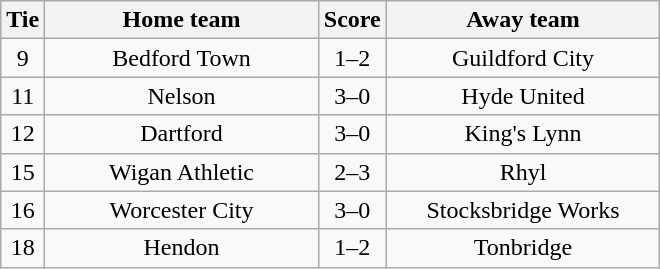<table class="wikitable" style="text-align:center;">
<tr>
<th width=20>Tie</th>
<th width=175>Home team</th>
<th width=20>Score</th>
<th width=175>Away team</th>
</tr>
<tr>
<td>9</td>
<td>Bedford Town</td>
<td>1–2</td>
<td>Guildford City</td>
</tr>
<tr>
<td>11</td>
<td>Nelson</td>
<td>3–0</td>
<td>Hyde United</td>
</tr>
<tr>
<td>12</td>
<td>Dartford</td>
<td>3–0</td>
<td>King's Lynn</td>
</tr>
<tr>
<td>15</td>
<td>Wigan Athletic</td>
<td>2–3</td>
<td>Rhyl</td>
</tr>
<tr>
<td>16</td>
<td>Worcester City</td>
<td>3–0</td>
<td>Stocksbridge Works</td>
</tr>
<tr>
<td>18</td>
<td>Hendon</td>
<td>1–2</td>
<td>Tonbridge</td>
</tr>
</table>
